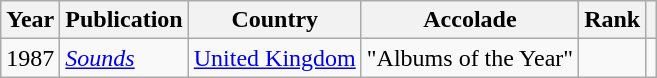<table class="wikitable ">
<tr>
<th>Year</th>
<th>Publication</th>
<th>Country</th>
<th>Accolade</th>
<th>Rank</th>
<th></th>
</tr>
<tr>
<td>1987</td>
<td><em><a href='#'>Sounds</a></em></td>
<td><a href='#'>United Kingdom</a></td>
<td>"Albums of the Year"</td>
<td></td>
<td></td>
</tr>
</table>
